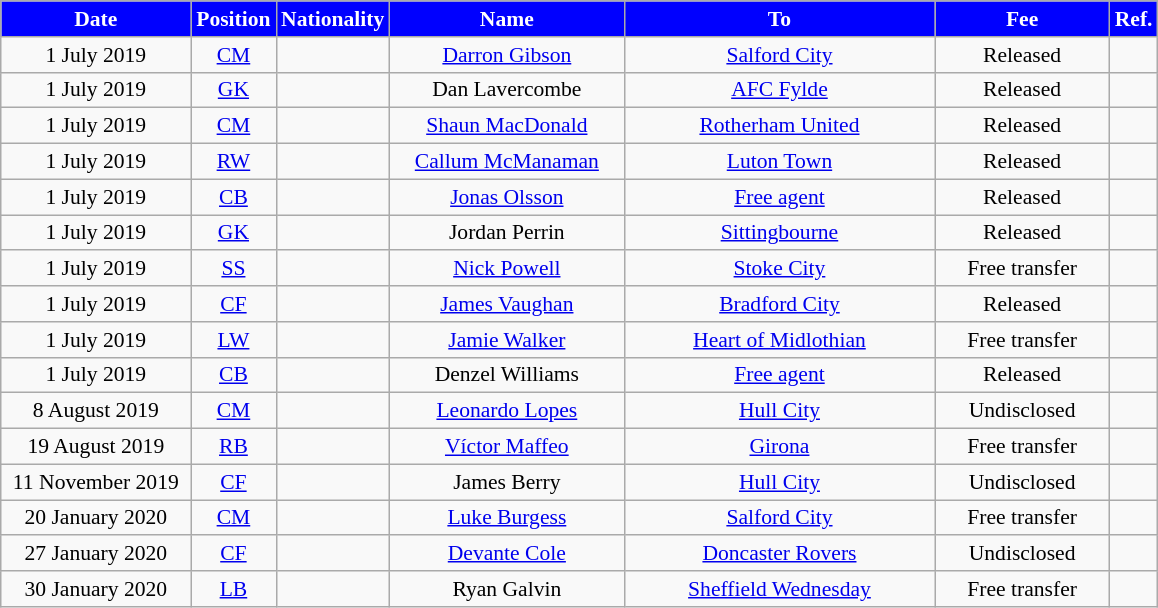<table class="wikitable" style="text-align:center; font-size:90%; ">
<tr>
<th style="background:#0000FF; color:#FFFFFF; width:120px;">Date</th>
<th style="background:#0000FF; color:#FFFFFF; width:50px;">Position</th>
<th style="background:#0000FF; color:#FFFFFF; width:50px;">Nationality</th>
<th style="background:#0000FF; color:#FFFFFF; width:150px;">Name</th>
<th style="background:#0000FF; color:#FFFFFF; width:200px;">To</th>
<th style="background:#0000FF; color:#FFFFFF; width:110px;">Fee</th>
<th style="background:#0000FF; color:#FFFFFF; width:25px;">Ref.</th>
</tr>
<tr>
<td>1 July 2019</td>
<td><a href='#'>CM</a></td>
<td></td>
<td><a href='#'>Darron Gibson</a></td>
<td> <a href='#'>Salford City</a></td>
<td>Released</td>
<td></td>
</tr>
<tr>
<td>1 July 2019</td>
<td><a href='#'>GK</a></td>
<td></td>
<td>Dan Lavercombe</td>
<td> <a href='#'>AFC Fylde</a></td>
<td>Released</td>
<td></td>
</tr>
<tr>
<td>1 July 2019</td>
<td><a href='#'>CM</a></td>
<td></td>
<td><a href='#'>Shaun MacDonald</a></td>
<td> <a href='#'>Rotherham United</a></td>
<td>Released</td>
<td></td>
</tr>
<tr>
<td>1 July 2019</td>
<td><a href='#'>RW</a></td>
<td></td>
<td><a href='#'>Callum McManaman</a></td>
<td> <a href='#'>Luton Town</a></td>
<td>Released</td>
<td></td>
</tr>
<tr>
<td>1 July 2019</td>
<td><a href='#'>CB</a></td>
<td></td>
<td><a href='#'>Jonas Olsson</a></td>
<td> <a href='#'>Free agent</a></td>
<td>Released</td>
<td></td>
</tr>
<tr>
<td>1 July 2019</td>
<td><a href='#'>GK</a></td>
<td></td>
<td>Jordan Perrin</td>
<td> <a href='#'>Sittingbourne</a></td>
<td>Released</td>
<td></td>
</tr>
<tr>
<td>1 July 2019</td>
<td><a href='#'>SS</a></td>
<td></td>
<td><a href='#'>Nick Powell</a></td>
<td> <a href='#'>Stoke City</a></td>
<td>Free transfer</td>
<td></td>
</tr>
<tr>
<td>1 July 2019</td>
<td><a href='#'>CF</a></td>
<td></td>
<td><a href='#'>James Vaughan</a></td>
<td> <a href='#'>Bradford City</a></td>
<td>Released</td>
<td></td>
</tr>
<tr>
<td>1 July 2019</td>
<td><a href='#'>LW</a></td>
<td></td>
<td><a href='#'>Jamie Walker</a></td>
<td> <a href='#'>Heart of Midlothian</a></td>
<td>Free transfer</td>
<td></td>
</tr>
<tr>
<td>1 July 2019</td>
<td><a href='#'>CB</a></td>
<td></td>
<td>Denzel Williams</td>
<td> <a href='#'>Free agent</a></td>
<td>Released</td>
<td></td>
</tr>
<tr>
<td>8 August 2019</td>
<td><a href='#'>CM</a></td>
<td></td>
<td><a href='#'>Leonardo Lopes</a></td>
<td> <a href='#'>Hull City</a></td>
<td>Undisclosed</td>
<td></td>
</tr>
<tr>
<td>19 August 2019</td>
<td><a href='#'>RB</a></td>
<td></td>
<td><a href='#'>Víctor Maffeo</a></td>
<td> <a href='#'>Girona</a></td>
<td>Free transfer</td>
<td></td>
</tr>
<tr>
<td>11 November 2019</td>
<td><a href='#'>CF</a></td>
<td></td>
<td>James Berry</td>
<td> <a href='#'>Hull City</a></td>
<td>Undisclosed</td>
<td></td>
</tr>
<tr>
<td>20 January 2020</td>
<td><a href='#'>CM</a></td>
<td></td>
<td><a href='#'>Luke Burgess</a></td>
<td> <a href='#'>Salford City</a></td>
<td>Free transfer</td>
<td></td>
</tr>
<tr>
<td>27 January 2020</td>
<td><a href='#'>CF</a></td>
<td></td>
<td><a href='#'>Devante Cole</a></td>
<td> <a href='#'>Doncaster Rovers</a></td>
<td>Undisclosed</td>
<td></td>
</tr>
<tr>
<td>30 January 2020</td>
<td><a href='#'>LB</a></td>
<td></td>
<td>Ryan Galvin</td>
<td> <a href='#'>Sheffield Wednesday</a></td>
<td>Free transfer</td>
<td></td>
</tr>
</table>
